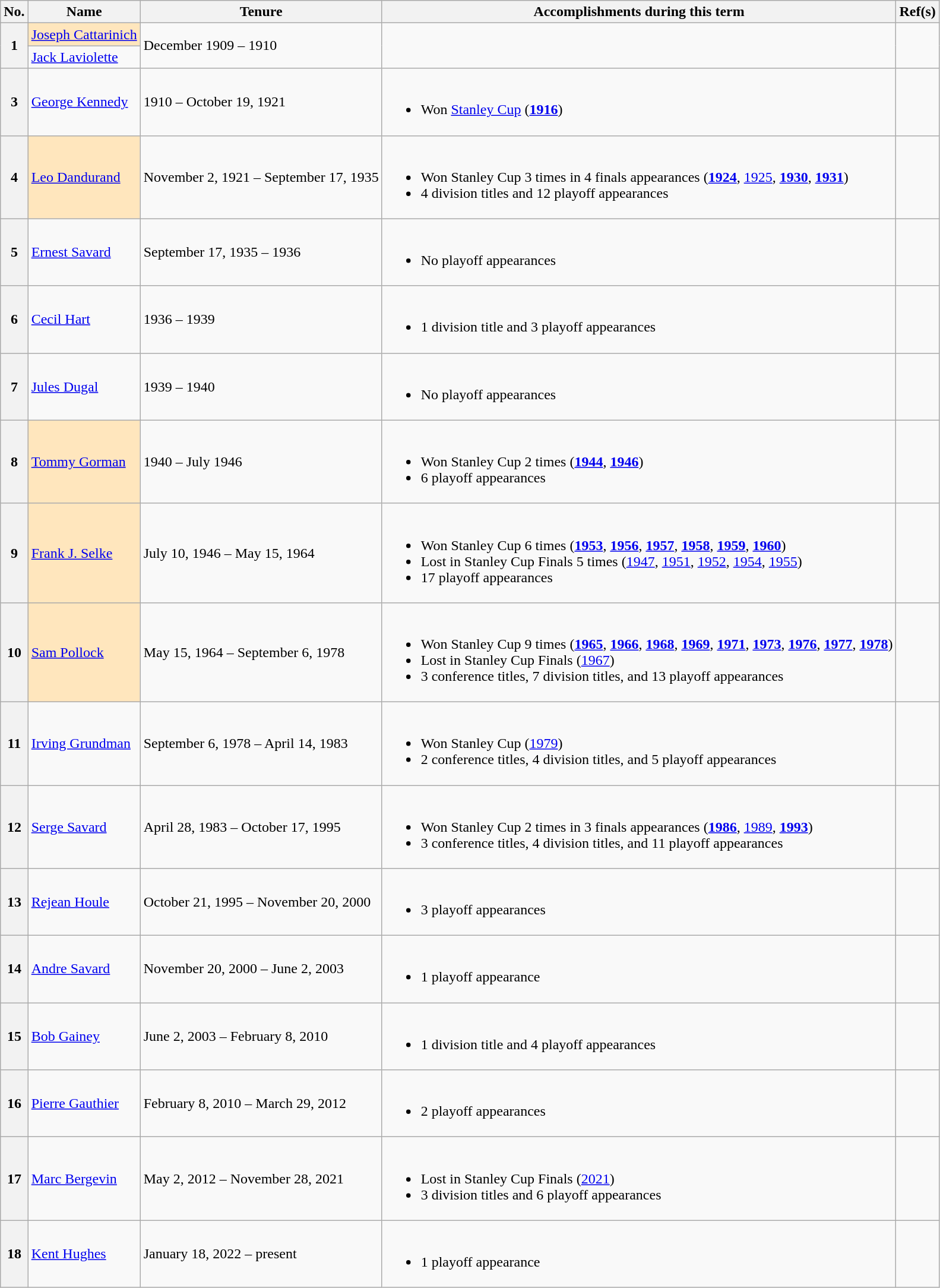<table class="wikitable">
<tr>
<th scope="col">No.</th>
<th scope="col">Name</th>
<th scope="col">Tenure</th>
<th scope="col">Accomplishments during this term</th>
<th scope="col">Ref(s)</th>
</tr>
<tr>
<th scope="row" rowspan="2">1</th>
<td style="background: #FFE6BD;"><a href='#'>Joseph Cattarinich</a></td>
<td rowspan="2">December 1909 – 1910</td>
<td rowspan="2"></td>
<td rowspan="2"></td>
</tr>
<tr>
<td><a href='#'>Jack Laviolette</a></td>
</tr>
<tr>
<th scope="row">3</th>
<td><a href='#'>George Kennedy</a></td>
<td>1910 – October 19, 1921</td>
<td><br><ul><li>Won <a href='#'>Stanley Cup</a> (<strong><a href='#'>1916</a></strong>)</li></ul></td>
<td></td>
</tr>
<tr>
<th scope="row">4</th>
<td style="background: #FFE6BD;"><a href='#'>Leo Dandurand</a></td>
<td>November 2, 1921 – September 17, 1935</td>
<td><br><ul><li>Won Stanley Cup 3 times in 4 finals appearances (<strong><a href='#'>1924</a></strong>, <a href='#'>1925</a>, <strong><a href='#'>1930</a></strong>, <strong><a href='#'>1931</a></strong>)</li><li>4 division titles and 12 playoff appearances</li></ul></td>
<td></td>
</tr>
<tr>
<th scope="row">5</th>
<td><a href='#'>Ernest Savard</a></td>
<td>September 17, 1935 – 1936</td>
<td><br><ul><li>No playoff appearances</li></ul></td>
<td></td>
</tr>
<tr>
<th scope="row">6</th>
<td><a href='#'>Cecil Hart</a></td>
<td>1936 – 1939</td>
<td><br><ul><li>1 division title and 3 playoff appearances</li></ul></td>
<td></td>
</tr>
<tr>
<th scope="row">7</th>
<td><a href='#'>Jules Dugal</a></td>
<td>1939 – 1940</td>
<td><br><ul><li>No playoff appearances</li></ul></td>
<td></td>
</tr>
<tr>
<th scope="row">8</th>
<td style="background: #FFE6BD;"><a href='#'>Tommy Gorman</a></td>
<td>1940 – July 1946</td>
<td><br><ul><li>Won Stanley Cup 2 times (<strong><a href='#'>1944</a></strong>, <strong><a href='#'>1946</a></strong>)</li><li>6 playoff appearances</li></ul></td>
<td></td>
</tr>
<tr>
<th scope="row">9</th>
<td style="background: #FFE6BD;"><a href='#'>Frank J. Selke</a></td>
<td>July 10, 1946 – May 15, 1964</td>
<td><br><ul><li>Won Stanley Cup 6 times (<strong><a href='#'>1953</a></strong>, <strong><a href='#'>1956</a></strong>, <strong><a href='#'>1957</a></strong>, <strong><a href='#'>1958</a></strong>, <strong><a href='#'>1959</a></strong>, <strong><a href='#'>1960</a></strong>)</li><li>Lost in Stanley Cup Finals 5 times (<a href='#'>1947</a>, <a href='#'>1951</a>, <a href='#'>1952</a>, <a href='#'>1954</a>, <a href='#'>1955</a>)</li><li>17 playoff appearances</li></ul></td>
<td></td>
</tr>
<tr>
<th scope="row">10</th>
<td style="background: #FFE6BD;"><a href='#'>Sam Pollock</a></td>
<td>May 15, 1964 – September 6, 1978</td>
<td><br><ul><li>Won Stanley Cup 9 times (<strong><a href='#'>1965</a></strong>, <strong><a href='#'>1966</a></strong>, <strong><a href='#'>1968</a></strong>, <strong><a href='#'>1969</a></strong>, <strong><a href='#'>1971</a></strong>, <strong><a href='#'>1973</a></strong>, <strong><a href='#'>1976</a></strong>, <strong><a href='#'>1977</a></strong>, <strong><a href='#'>1978</a></strong>)</li><li>Lost in Stanley Cup Finals (<a href='#'>1967</a>)</li><li>3 conference titles, 7 division titles, and 13 playoff appearances</li></ul></td>
<td></td>
</tr>
<tr>
<th scope="row">11</th>
<td><a href='#'>Irving Grundman</a></td>
<td>September 6, 1978 – April 14, 1983</td>
<td><br><ul><li>Won Stanley Cup (<a href='#'>1979</a>)</li><li>2 conference titles, 4 division titles, and 5 playoff appearances</li></ul></td>
<td></td>
</tr>
<tr>
<th scope="row">12</th>
<td><a href='#'>Serge Savard</a></td>
<td>April 28, 1983 – October 17, 1995</td>
<td><br><ul><li>Won Stanley Cup 2 times in 3 finals appearances (<strong><a href='#'>1986</a></strong>, <a href='#'>1989</a>, <strong><a href='#'>1993</a></strong>)</li><li>3 conference titles, 4 division titles, and 11 playoff appearances</li></ul></td>
<td></td>
</tr>
<tr>
<th scope="row">13</th>
<td><a href='#'>Rejean Houle</a></td>
<td>October 21, 1995 – November 20, 2000</td>
<td><br><ul><li>3 playoff appearances</li></ul></td>
<td></td>
</tr>
<tr>
<th scope="row">14</th>
<td><a href='#'>Andre Savard</a></td>
<td>November 20, 2000 – June 2, 2003</td>
<td><br><ul><li>1 playoff appearance</li></ul></td>
<td></td>
</tr>
<tr>
<th scope="row">15</th>
<td><a href='#'>Bob Gainey</a></td>
<td>June 2, 2003 – February 8, 2010</td>
<td><br><ul><li>1 division title and 4 playoff appearances</li></ul></td>
<td></td>
</tr>
<tr>
<th scope="row">16</th>
<td><a href='#'>Pierre Gauthier</a></td>
<td>February 8, 2010 – March 29, 2012</td>
<td><br><ul><li>2 playoff appearances</li></ul></td>
<td></td>
</tr>
<tr>
<th scope="row">17</th>
<td><a href='#'>Marc Bergevin</a></td>
<td>May 2, 2012 – November 28, 2021</td>
<td><br><ul><li>Lost in Stanley Cup Finals (<a href='#'>2021</a>)</li><li>3 division titles and 6 playoff appearances</li></ul></td>
<td></td>
</tr>
<tr>
<th scope="row">18</th>
<td><a href='#'>Kent Hughes</a></td>
<td>January 18, 2022 – present</td>
<td><br><ul><li>1 playoff appearance</li></ul></td>
<td></td>
</tr>
</table>
